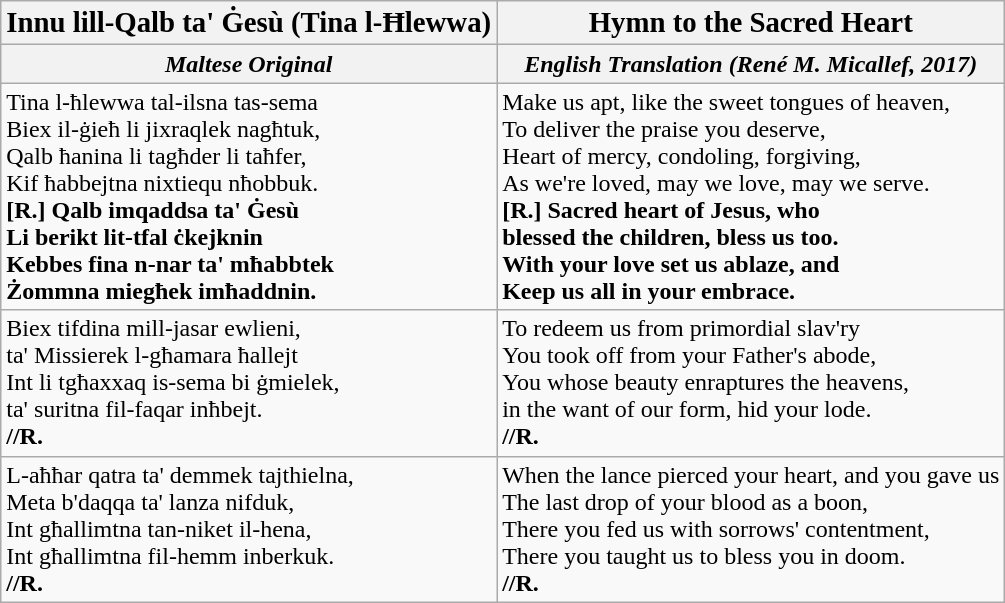<table class="wikitable">
<tr>
<th><big>Innu lill-Qalb ta' Ġesù (Tina l-Ħlewwa)</big></th>
<th><big>Hymn to the Sacred Heart</big></th>
</tr>
<tr>
<th><em>Maltese Original</em></th>
<th><em>English Translation (René M. Micallef, 2017)</em></th>
</tr>
<tr>
<td>Tina l-ħlewwa tal-ilsna tas-sema<br>Biex il-ġieħ li jixraqlek nagħtuk,<br>Qalb ħanina li tagħder li taħfer,<br>Kif ħabbejtna nixtiequ nħobbuk.<br><strong>[R.]</strong> <strong>Qalb imqaddsa ta' Ġesù</strong><br><strong>Li berikt lit-tfal ċkejknin</strong><br><strong>Kebbes fina n-nar ta' mħabbtek</strong><br><strong>Żommna miegħek imħaddnin.</strong></td>
<td>Make us apt, like the sweet tongues of heaven,<br>To deliver the praise you deserve,<br>Heart of mercy, condoling, forgiving,<br>As we're loved, may we love, may we serve.<br><strong>[R.] Sacred heart of Jesus, who</strong><br><strong>blessed the children, bless us too.</strong><br><strong>With your love set us ablaze, and</strong><br><strong>Keep us all in your embrace.</strong></td>
</tr>
<tr>
<td>Biex tifdina mill-jasar ewlieni,<br>ta' Missierek l-għamara ħallejt<br>Int li tgħaxxaq is-sema bi ġmielek,<br>ta' suritna fil-faqar inħbejt.<br><strong>//R.</strong></td>
<td>To redeem us from primordial slav'ry<br>You took off from your Father's abode,<br>You whose beauty enraptures the heavens,<br>in the want of our form, hid your lode.<br><strong>//R.</strong></td>
</tr>
<tr>
<td>L-aħħar qatra ta' demmek tajthielna,<br>Meta b'daqqa ta' lanza nifduk,<br>Int għallimtna tan-niket il-hena,<br>Int għallimtna fil-hemm inberkuk.<br><strong>//R.</strong></td>
<td>When the lance pierced your heart, and you gave us<br>The last drop of your blood as a boon,<br>There you fed us with sorrows' contentment,<br>There you taught us to bless you in doom.<br><strong>//R.</strong></td>
</tr>
</table>
